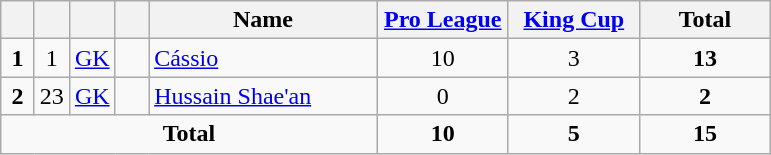<table class="wikitable" style="text-align:center">
<tr>
<th width=15></th>
<th width=15></th>
<th width=15></th>
<th width=15></th>
<th width=145>Name</th>
<th width=80><a href='#'>Pro League</a></th>
<th width=80><a href='#'>King Cup</a></th>
<th width=80>Total</th>
</tr>
<tr>
<td><strong>1</strong></td>
<td>1</td>
<td><a href='#'>GK</a></td>
<td></td>
<td align=left><a href='#'>Cássio</a></td>
<td>10</td>
<td>3</td>
<td><strong>13</strong></td>
</tr>
<tr>
<td><strong>2</strong></td>
<td>23</td>
<td><a href='#'>GK</a></td>
<td></td>
<td align=left><a href='#'>Hussain Shae'an</a></td>
<td>0</td>
<td>2</td>
<td><strong>2</strong></td>
</tr>
<tr>
<td colspan=5><strong>Total</strong></td>
<td><strong>10</strong></td>
<td><strong>5</strong></td>
<td><strong>15</strong></td>
</tr>
</table>
